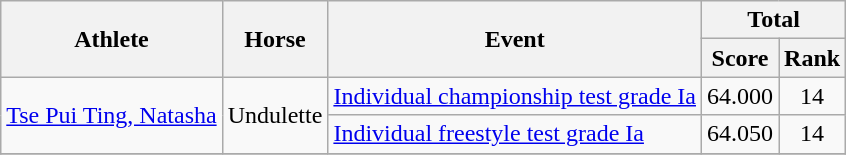<table class=wikitable>
<tr>
<th rowspan="2">Athlete</th>
<th rowspan="2">Horse</th>
<th rowspan="2">Event</th>
<th colspan="2">Total</th>
</tr>
<tr>
<th>Score</th>
<th>Rank</th>
</tr>
<tr>
<td rowspan="2"><a href='#'>Tse Pui Ting, Natasha</a></td>
<td rowspan="2">Undulette</td>
<td><a href='#'>Individual championship test grade Ia</a></td>
<td align="center">64.000</td>
<td align="center">14</td>
</tr>
<tr>
<td><a href='#'>Individual freestyle test grade Ia</a></td>
<td align="center">64.050</td>
<td align="center">14</td>
</tr>
<tr>
</tr>
</table>
